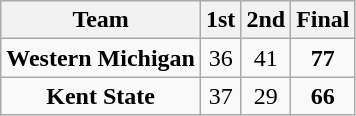<table class="wikitable" style="text-align:center">
<tr>
<th>Team</th>
<th>1st</th>
<th>2nd</th>
<th>Final</th>
</tr>
<tr>
<td><strong>Western Michigan</strong></td>
<td>36</td>
<td>41</td>
<td><strong>77</strong></td>
</tr>
<tr>
<td><strong>Kent State</strong></td>
<td>37</td>
<td>29</td>
<td><strong>66</strong></td>
</tr>
</table>
